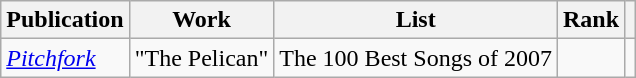<table class="wikitable sortable">
<tr>
<th>Publication</th>
<th>Work</th>
<th>List</th>
<th>Rank</th>
<th class="unsortable"></th>
</tr>
<tr>
<td><em><a href='#'>Pitchfork</a></em></td>
<td>"The Pelican"</td>
<td>The 100 Best Songs of 2007</td>
<td></td>
<td></td>
</tr>
</table>
